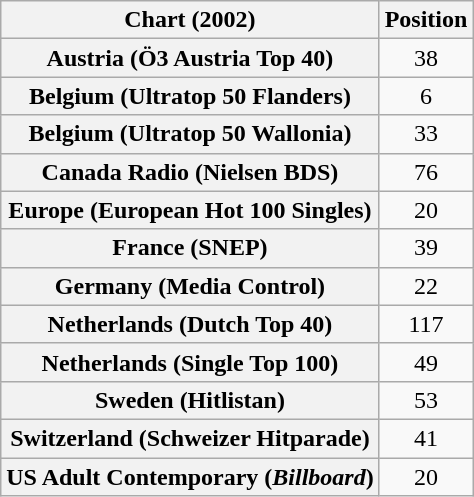<table class="wikitable sortable plainrowheaders" style="text-align:center">
<tr>
<th scope="col">Chart (2002)</th>
<th scope="col">Position</th>
</tr>
<tr>
<th scope="row">Austria (Ö3 Austria Top 40)</th>
<td>38</td>
</tr>
<tr>
<th scope="row">Belgium (Ultratop 50 Flanders)</th>
<td>6</td>
</tr>
<tr>
<th scope="row">Belgium (Ultratop 50 Wallonia)</th>
<td>33</td>
</tr>
<tr>
<th scope="row">Canada Radio (Nielsen BDS)</th>
<td>76</td>
</tr>
<tr>
<th scope="row">Europe (European Hot 100 Singles)</th>
<td>20</td>
</tr>
<tr>
<th scope="row">France (SNEP)</th>
<td>39</td>
</tr>
<tr>
<th scope="row">Germany (Media Control)</th>
<td>22</td>
</tr>
<tr>
<th scope="row">Netherlands (Dutch Top 40)</th>
<td>117</td>
</tr>
<tr>
<th scope="row">Netherlands (Single Top 100)</th>
<td>49</td>
</tr>
<tr>
<th scope="row">Sweden (Hitlistan)</th>
<td>53</td>
</tr>
<tr>
<th scope="row">Switzerland (Schweizer Hitparade)</th>
<td>41</td>
</tr>
<tr>
<th scope="row">US Adult Contemporary (<em>Billboard</em>)</th>
<td>20</td>
</tr>
</table>
